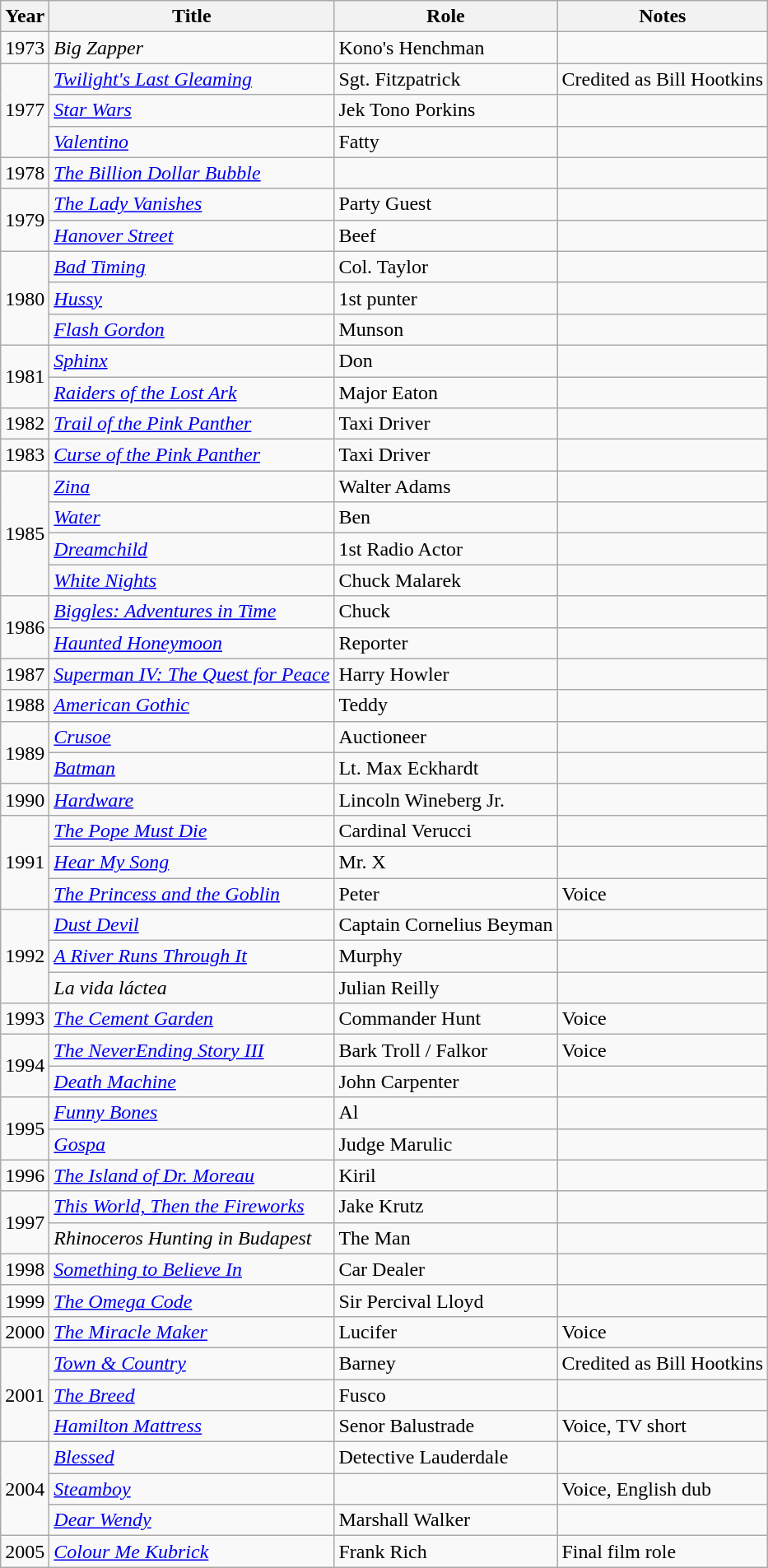<table class="wikitable sortable">
<tr>
<th>Year</th>
<th>Title</th>
<th>Role</th>
<th>Notes</th>
</tr>
<tr>
<td>1973</td>
<td><em>Big Zapper</em></td>
<td>Kono's Henchman</td>
<td></td>
</tr>
<tr>
<td rowspan="3">1977</td>
<td><em><a href='#'>Twilight's Last Gleaming</a></em></td>
<td>Sgt. Fitzpatrick</td>
<td>Credited as Bill Hootkins</td>
</tr>
<tr>
<td><em><a href='#'>Star Wars</a></em></td>
<td>Jek Tono Porkins</td>
<td></td>
</tr>
<tr>
<td><em><a href='#'>Valentino</a></em></td>
<td>Fatty</td>
<td></td>
</tr>
<tr>
<td>1978</td>
<td><em><a href='#'>The Billion Dollar Bubble</a></em></td>
<td></td>
<td></td>
</tr>
<tr>
<td rowspan="2">1979</td>
<td><em><a href='#'>The Lady Vanishes</a></em></td>
<td>Party Guest</td>
<td></td>
</tr>
<tr>
<td><em><a href='#'>Hanover Street</a></em></td>
<td>Beef</td>
<td></td>
</tr>
<tr>
<td rowspan="3">1980</td>
<td><em><a href='#'>Bad Timing</a></em></td>
<td>Col. Taylor</td>
<td></td>
</tr>
<tr>
<td><em><a href='#'>Hussy</a></em></td>
<td>1st punter</td>
<td></td>
</tr>
<tr>
<td><em><a href='#'>Flash Gordon</a></em></td>
<td>Munson</td>
<td></td>
</tr>
<tr>
<td rowspan="2">1981</td>
<td><em><a href='#'>Sphinx</a></em></td>
<td>Don</td>
<td></td>
</tr>
<tr>
<td><em><a href='#'>Raiders of the Lost Ark</a></em></td>
<td>Major Eaton</td>
<td></td>
</tr>
<tr>
<td>1982</td>
<td><em><a href='#'>Trail of the Pink Panther</a></em></td>
<td>Taxi Driver</td>
<td></td>
</tr>
<tr>
<td>1983</td>
<td><em><a href='#'>Curse of the Pink Panther</a></em></td>
<td>Taxi Driver</td>
<td></td>
</tr>
<tr>
<td rowspan="4">1985</td>
<td><em><a href='#'>Zina</a></em></td>
<td>Walter Adams</td>
<td></td>
</tr>
<tr>
<td><em><a href='#'>Water</a></em></td>
<td>Ben</td>
<td></td>
</tr>
<tr>
<td><em><a href='#'>Dreamchild</a></em></td>
<td>1st Radio Actor</td>
<td></td>
</tr>
<tr>
<td><em><a href='#'>White Nights</a></em></td>
<td>Chuck Malarek</td>
<td></td>
</tr>
<tr>
<td rowspan="2">1986</td>
<td><em><a href='#'>Biggles: Adventures in Time</a></em></td>
<td>Chuck</td>
<td></td>
</tr>
<tr>
<td><em><a href='#'>Haunted Honeymoon</a></em></td>
<td>Reporter</td>
<td></td>
</tr>
<tr>
<td>1987</td>
<td><em><a href='#'>Superman IV: The Quest for Peace</a></em></td>
<td>Harry Howler</td>
<td></td>
</tr>
<tr>
<td>1988</td>
<td><em><a href='#'>American Gothic</a></em></td>
<td>Teddy</td>
<td></td>
</tr>
<tr>
<td rowspan="2">1989</td>
<td><em><a href='#'>Crusoe</a></em></td>
<td>Auctioneer</td>
<td></td>
</tr>
<tr>
<td><em><a href='#'>Batman</a></em></td>
<td>Lt. Max Eckhardt</td>
<td></td>
</tr>
<tr>
<td>1990</td>
<td><em><a href='#'>Hardware</a></em></td>
<td>Lincoln Wineberg Jr.</td>
<td></td>
</tr>
<tr>
<td rowspan="3">1991</td>
<td><em><a href='#'>The Pope Must Die</a></em></td>
<td>Cardinal Verucci</td>
<td></td>
</tr>
<tr>
<td><em><a href='#'>Hear My Song</a></em></td>
<td>Mr. X</td>
<td></td>
</tr>
<tr>
<td><em><a href='#'>The Princess and the Goblin</a></em></td>
<td>Peter</td>
<td>Voice</td>
</tr>
<tr>
<td rowspan="3">1992</td>
<td><em><a href='#'>Dust Devil</a></em></td>
<td>Captain Cornelius Beyman</td>
<td></td>
</tr>
<tr>
<td><em><a href='#'>A River Runs Through It</a></em></td>
<td>Murphy</td>
<td></td>
</tr>
<tr>
<td><em>La vida láctea</em></td>
<td>Julian Reilly</td>
<td></td>
</tr>
<tr>
<td>1993</td>
<td><em><a href='#'>The Cement Garden</a></em></td>
<td>Commander Hunt</td>
<td>Voice</td>
</tr>
<tr>
<td rowspan="2">1994</td>
<td><em><a href='#'>The NeverEnding Story III</a></em></td>
<td>Bark Troll / Falkor</td>
<td>Voice</td>
</tr>
<tr>
<td><em><a href='#'>Death Machine</a></em></td>
<td>John Carpenter</td>
<td></td>
</tr>
<tr>
<td rowspan="2">1995</td>
<td><em><a href='#'>Funny Bones</a></em></td>
<td>Al</td>
<td></td>
</tr>
<tr>
<td><em><a href='#'>Gospa</a></em></td>
<td>Judge Marulic</td>
<td></td>
</tr>
<tr>
<td>1996</td>
<td><em><a href='#'>The Island of Dr. Moreau</a></em></td>
<td>Kiril</td>
<td></td>
</tr>
<tr>
<td rowspan="2">1997</td>
<td><em><a href='#'>This World, Then the Fireworks</a></em></td>
<td>Jake Krutz</td>
<td></td>
</tr>
<tr>
<td><em>Rhinoceros Hunting in Budapest</em></td>
<td>The Man</td>
<td></td>
</tr>
<tr>
<td>1998</td>
<td><em><a href='#'>Something to Believe In</a></em></td>
<td>Car Dealer</td>
<td></td>
</tr>
<tr>
<td>1999</td>
<td><em><a href='#'>The Omega Code</a></em></td>
<td>Sir Percival Lloyd</td>
<td></td>
</tr>
<tr>
<td>2000</td>
<td><em><a href='#'>The Miracle Maker</a></em></td>
<td>Lucifer</td>
<td>Voice</td>
</tr>
<tr>
<td rowspan="3">2001</td>
<td><em><a href='#'>Town & Country</a></em></td>
<td>Barney</td>
<td>Credited as Bill Hootkins</td>
</tr>
<tr>
<td><em><a href='#'>The Breed</a></em></td>
<td>Fusco</td>
<td></td>
</tr>
<tr>
<td><em><a href='#'>Hamilton Mattress</a></em></td>
<td>Senor Balustrade</td>
<td>Voice, TV short</td>
</tr>
<tr>
<td rowspan="3">2004</td>
<td><em><a href='#'>Blessed</a></em></td>
<td>Detective Lauderdale</td>
<td></td>
</tr>
<tr>
<td><em><a href='#'>Steamboy</a></em></td>
<td></td>
<td>Voice, English dub</td>
</tr>
<tr>
<td><em><a href='#'>Dear Wendy</a></em></td>
<td>Marshall Walker</td>
<td></td>
</tr>
<tr>
<td>2005</td>
<td><em><a href='#'>Colour Me Kubrick</a></em></td>
<td>Frank Rich</td>
<td>Final film role</td>
</tr>
</table>
